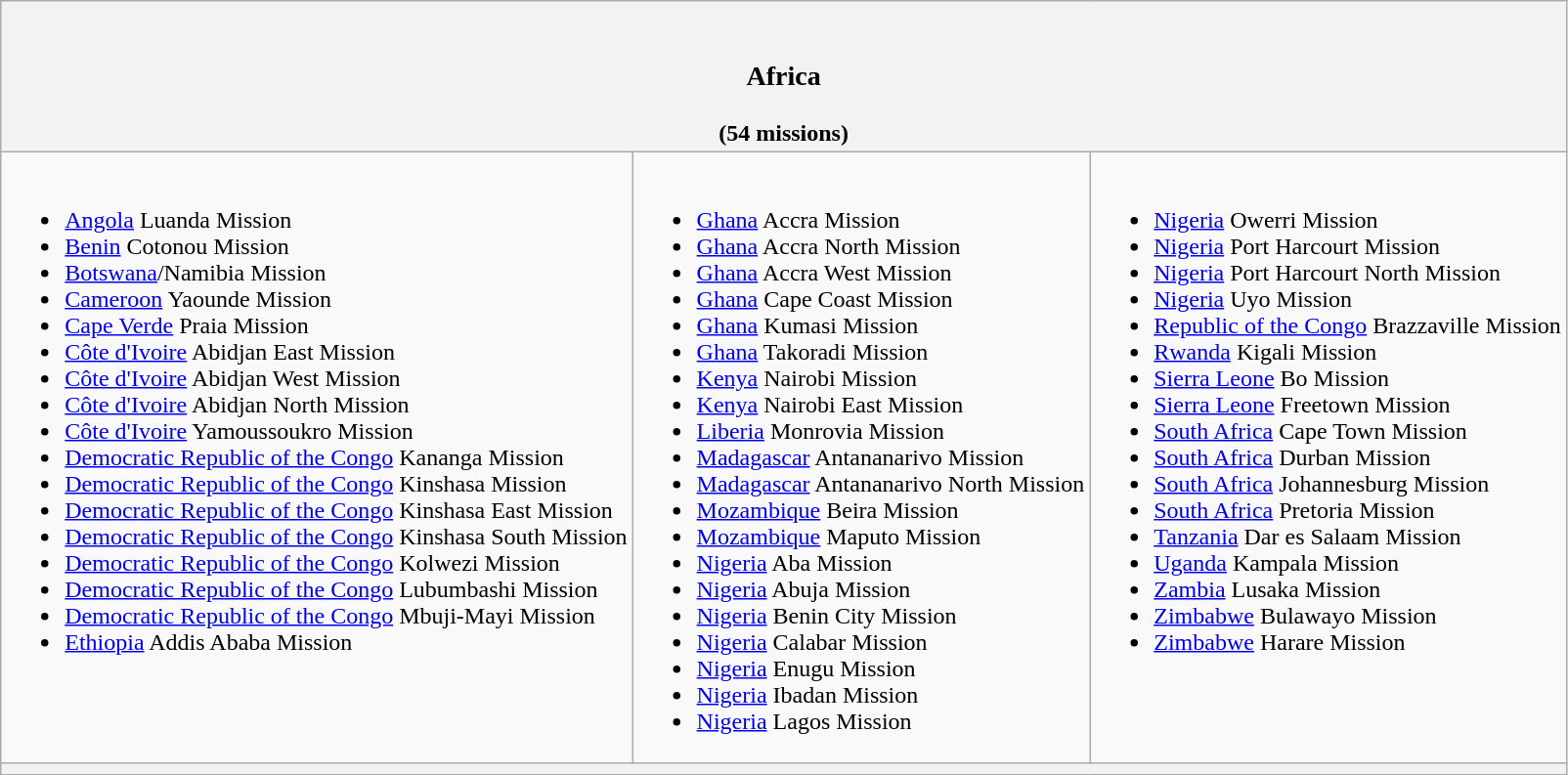<table class="wikitable mw-collapsible">
<tr>
<th colspan=3><br><h3>Africa</h3>(54 missions)</th>
</tr>
<tr>
<td valign="top"><br><ul><li><a href='#'>Angola</a> Luanda Mission</li><li><a href='#'>Benin</a> Cotonou Mission</li><li><a href='#'>Botswana</a>/Namibia Mission</li><li><a href='#'>Cameroon</a> Yaounde Mission</li><li><a href='#'>Cape Verde</a> Praia Mission</li><li><a href='#'>Côte d'Ivoire</a> Abidjan East Mission</li><li><a href='#'>Côte d'Ivoire</a> Abidjan West Mission</li><li><a href='#'>Côte d'Ivoire</a> Abidjan North Mission</li><li><a href='#'>Côte d'Ivoire</a> Yamoussoukro Mission</li><li><a href='#'>Democratic Republic of the Congo</a> Kananga Mission</li><li><a href='#'>Democratic Republic of the Congo</a> Kinshasa Mission</li><li><a href='#'>Democratic Republic of the Congo</a> Kinshasa East Mission</li><li><a href='#'>Democratic Republic of the Congo</a> Kinshasa South Mission</li><li><a href='#'>Democratic Republic of the Congo</a> Kolwezi Mission</li><li><a href='#'>Democratic Republic of the Congo</a> Lubumbashi Mission</li><li><a href='#'>Democratic Republic of the Congo</a> Mbuji-Mayi Mission</li><li><a href='#'>Ethiopia</a> Addis Ababa Mission</li></ul></td>
<td valign="top"><br><ul><li><a href='#'>Ghana</a> Accra Mission</li><li><a href='#'>Ghana</a> Accra North Mission</li><li><a href='#'>Ghana</a> Accra West Mission</li><li><a href='#'>Ghana</a> Cape Coast Mission</li><li><a href='#'>Ghana</a> Kumasi Mission</li><li><a href='#'>Ghana</a> Takoradi Mission</li><li><a href='#'>Kenya</a> Nairobi Mission</li><li><a href='#'>Kenya</a> Nairobi East Mission</li><li><a href='#'>Liberia</a> Monrovia Mission</li><li><a href='#'>Madagascar</a> Antananarivo Mission</li><li><a href='#'>Madagascar</a> Antananarivo North Mission</li><li><a href='#'>Mozambique</a> Beira Mission</li><li><a href='#'>Mozambique</a> Maputo Mission</li><li><a href='#'>Nigeria</a> Aba Mission</li><li><a href='#'>Nigeria</a> Abuja Mission</li><li><a href='#'>Nigeria</a> Benin City Mission</li><li><a href='#'>Nigeria</a> Calabar Mission</li><li><a href='#'>Nigeria</a> Enugu Mission</li><li><a href='#'>Nigeria</a> Ibadan Mission</li><li><a href='#'>Nigeria</a> Lagos Mission</li></ul></td>
<td valign="top"><br><ul><li><a href='#'>Nigeria</a> Owerri Mission</li><li><a href='#'>Nigeria</a> Port Harcourt Mission</li><li><a href='#'>Nigeria</a> Port Harcourt North Mission</li><li><a href='#'>Nigeria</a> Uyo Mission</li><li><a href='#'>Republic of the Congo</a> Brazzaville Mission</li><li><a href='#'>Rwanda</a> Kigali Mission</li><li><a href='#'>Sierra Leone</a> Bo Mission</li><li><a href='#'>Sierra Leone</a> Freetown Mission</li><li><a href='#'>South Africa</a> Cape Town Mission</li><li><a href='#'>South Africa</a> Durban Mission</li><li><a href='#'>South Africa</a> Johannesburg Mission</li><li><a href='#'>South Africa</a> Pretoria Mission</li><li><a href='#'>Tanzania</a> Dar es Salaam Mission</li><li><a href='#'>Uganda</a> Kampala Mission</li><li><a href='#'>Zambia</a> Lusaka Mission</li><li><a href='#'>Zimbabwe</a> Bulawayo Mission</li><li><a href='#'>Zimbabwe</a> Harare Mission</li></ul></td>
</tr>
<tr>
<th colspan=3></th>
</tr>
</table>
